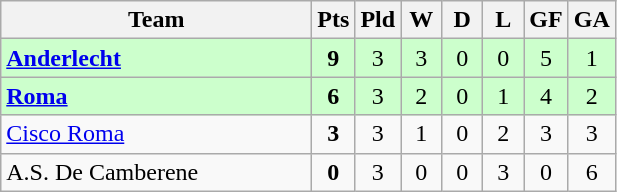<table class="wikitable" style="text-align:center;">
<tr>
<th width=200>Team</th>
<th width=20>Pts</th>
<th width=20>Pld</th>
<th width=20>W</th>
<th width=20>D</th>
<th width=20>L</th>
<th width=20>GF</th>
<th width=20>GA</th>
</tr>
<tr style="background:#ccffcc">
<td style="text-align:left"> <strong><a href='#'>Anderlecht</a></strong></td>
<td><strong>9</strong></td>
<td>3</td>
<td>3</td>
<td>0</td>
<td>0</td>
<td>5</td>
<td>1</td>
</tr>
<tr style="background:#ccffcc">
<td style="text-align:left">  <strong><a href='#'>Roma</a></strong></td>
<td><strong>6</strong></td>
<td>3</td>
<td>2</td>
<td>0</td>
<td>1</td>
<td>4</td>
<td>2</td>
</tr>
<tr>
<td style="text-align:left"> <a href='#'>Cisco Roma</a></td>
<td><strong>3</strong></td>
<td>3</td>
<td>1</td>
<td>0</td>
<td>2</td>
<td>3</td>
<td>3</td>
</tr>
<tr>
<td style="text-align:left"> A.S. De Camberene</td>
<td><strong>0</strong></td>
<td>3</td>
<td>0</td>
<td>0</td>
<td>3</td>
<td>0</td>
<td>6</td>
</tr>
</table>
